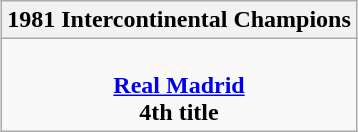<table class=wikitable style="text-align:center; margin:auto">
<tr>
<th>1981 Intercontinental Champions</th>
</tr>
<tr>
<td><br> <strong><a href='#'>Real Madrid</a></strong> <br> <strong>4th title</strong></td>
</tr>
</table>
